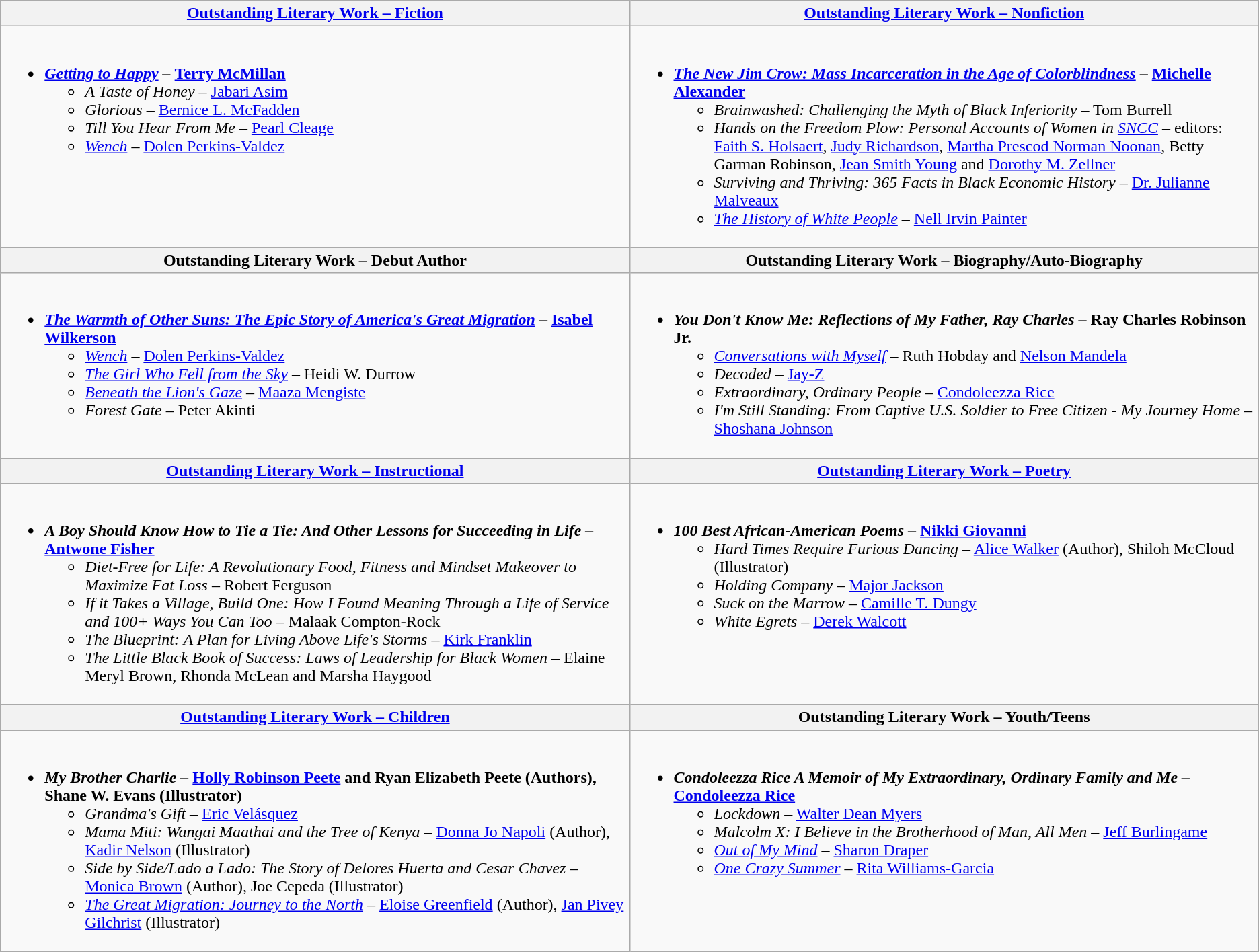<table class="wikitable">
<tr>
<th style="width=50%"><a href='#'>Outstanding Literary Work – Fiction</a></th>
<th style="width=50%"><a href='#'>Outstanding Literary Work – Nonfiction</a></th>
</tr>
<tr>
<td valign="top" width="50%"><br><ul><li><strong><em><a href='#'>Getting to Happy</a> –</em></strong> <strong><a href='#'>Terry McMillan</a></strong><ul><li><em>A Taste of Honey</em> – <a href='#'>Jabari Asim</a></li><li><em>Glorious</em> – <a href='#'>Bernice L. McFadden</a></li><li><em>Till You Hear From Me</em> – <a href='#'>Pearl Cleage</a></li><li><em><a href='#'>Wench</a></em> – <a href='#'>Dolen Perkins-Valdez</a></li></ul></li></ul></td>
<td valign="top" width="50%"><br><ul><li><strong><em><a href='#'>The New Jim Crow: Mass Incarceration in the Age of Colorblindness</a></em></strong> <strong>– <a href='#'>Michelle Alexander</a></strong><ul><li><em>Brainwashed: Challenging the Myth of Black Inferiority</em> – Tom Burrell</li><li><em>Hands on the Freedom Plow: Personal Accounts of Women in <a href='#'>SNCC</a></em> – editors: <a href='#'>Faith S. Holsaert</a>, <a href='#'>Judy Richardson</a>, <a href='#'>Martha Prescod Norman Noonan</a>, Betty Garman Robinson, <a href='#'>Jean Smith Young</a> and <a href='#'>Dorothy M. Zellner</a></li><li><em>Surviving and Thriving: 365 Facts in Black Economic History</em> –  <a href='#'>Dr. Julianne Malveaux</a></li><li><em><a href='#'>The History of White People</a></em> – <a href='#'>Nell Irvin Painter</a></li></ul></li></ul></td>
</tr>
<tr>
<th style="width=50%">Outstanding Literary Work – Debut Author</th>
<th style="width=50%">Outstanding Literary Work – Biography/Auto-Biography</th>
</tr>
<tr>
<td valign="top" width="50%"><br><ul><li><strong><em><a href='#'>The Warmth of Other Suns: The Epic Story of America's Great Migration</a></em></strong> <strong>– <a href='#'>Isabel Wilkerson</a></strong><ul><li><em><a href='#'>Wench</a></em> – <a href='#'>Dolen Perkins-Valdez</a></li><li><em><a href='#'>The Girl Who Fell from the Sky</a></em> – Heidi W. Durrow</li><li><em><a href='#'>Beneath the Lion's Gaze</a></em> – <a href='#'>Maaza Mengiste</a></li><li><em>Forest Gate</em> – Peter Akinti</li></ul></li></ul></td>
<td valign="top" width="50%"><br><ul><li><strong><em>You Don't Know Me: Reflections of My Father, Ray Charles</em></strong> <strong>–  Ray Charles Robinson Jr.</strong><ul><li><em><a href='#'>Conversations with Myself</a></em> – Ruth Hobday and <a href='#'>Nelson Mandela</a></li><li><em>Decoded</em> – <a href='#'>Jay-Z</a></li><li><em>Extraordinary, Ordinary People</em> – <a href='#'>Condoleezza Rice</a></li><li><em>I'm Still Standing: From Captive U.S. Soldier to Free Citizen - My Journey Home</em> – <a href='#'>Shoshana Johnson</a></li></ul></li></ul></td>
</tr>
<tr>
<th style="width=50%"><a href='#'>Outstanding Literary Work – Instructional</a></th>
<th style="width=50%"><a href='#'>Outstanding Literary Work – Poetry</a></th>
</tr>
<tr>
<td valign="top" width="50%"><br><ul><li><strong><em>A Boy Should Know How to Tie a Tie: And Other Lessons for Succeeding in Life –</em></strong> <strong><a href='#'>Antwone Fisher</a></strong><ul><li><em>Diet-Free for Life: A Revolutionary Food, Fitness and Mindset Makeover to Maximize Fat Loss</em> – Robert Ferguson</li><li><em>If it Takes a Village, Build One: How I Found Meaning Through a Life of Service and 100+ Ways You Can Too</em> –  Malaak Compton-Rock</li><li><em>The Blueprint: A Plan for Living Above Life's Storms</em> – <a href='#'>Kirk Franklin</a></li><li><em>The Little Black Book of Success: Laws of Leadership for Black Women</em> – Elaine Meryl Brown, Rhonda McLean and Marsha Haygood</li></ul></li></ul></td>
<td valign="top" width="50%"><br><ul><li><strong><em>100 Best African-American Poems</em></strong> <strong>– <a href='#'>Nikki Giovanni</a></strong><ul><li><em>Hard Times Require Furious Dancing</em> – <a href='#'>Alice Walker</a> (Author), Shiloh McCloud (Illustrator)</li><li><em>Holding Company</em> – <a href='#'>Major Jackson</a></li><li><em>Suck on the Marrow</em> – <a href='#'>Camille T. Dungy</a></li><li><em>White Egrets</em> – <a href='#'>Derek Walcott</a></li></ul></li></ul></td>
</tr>
<tr>
<th style="width=50%"><a href='#'>Outstanding Literary Work – Children</a></th>
<th style="width=50%">Outstanding Literary Work – Youth/Teens</th>
</tr>
<tr>
<td valign="top" width="50%"><br><ul><li><strong><em>My Brother Charlie –</em></strong> <strong><a href='#'>Holly Robinson Peete</a> and Ryan Elizabeth Peete (Authors), Shane W. Evans (Illustrator)</strong><ul><li><em>Grandma's Gift</em> – <a href='#'>Eric Velásquez</a></li><li><em>Mama Miti: Wangai Maathai and the Tree of Kenya</em> – <a href='#'>Donna Jo Napoli</a> (Author), <a href='#'>Kadir Nelson</a> (Illustrator)</li><li><em>Side by Side/Lado a Lado: The Story of Delores Huerta and Cesar Chavez</em> – <a href='#'>Monica Brown</a> (Author), Joe Cepeda (Illustrator)</li><li><em><a href='#'>The Great Migration: Journey to the North</a></em> – <a href='#'>Eloise Greenfield</a> (Author), <a href='#'>Jan Pivey Gilchrist</a> (Illustrator)</li></ul></li></ul></td>
<td valign="top" width="50%"><br><ul><li><strong><em>Condoleezza Rice A Memoir of My Extraordinary, Ordinary Family and Me –</em></strong> <strong><a href='#'>Condoleezza Rice</a></strong><ul><li><em>Lockdown</em> – <a href='#'>Walter Dean Myers</a></li><li><em>Malcolm X: I Believe in the Brotherhood of Man, All Men</em> – <a href='#'>Jeff Burlingame</a></li><li><em><a href='#'>Out of My Mind</a></em> – <a href='#'>Sharon Draper</a></li><li><em><a href='#'>One Crazy Summer</a></em> – <a href='#'>Rita Williams-Garcia</a></li></ul></li></ul></td>
</tr>
</table>
